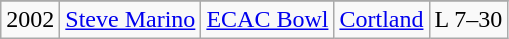<table class="wikitable">
<tr>
</tr>
<tr>
<td>2002</td>
<td><a href='#'>Steve Marino</a></td>
<td><a href='#'>ECAC Bowl</a></td>
<td><a href='#'>Cortland</a></td>
<td>L 7–30</td>
</tr>
</table>
